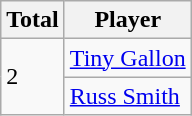<table class="wikitable">
<tr>
<th>Total</th>
<th>Player</th>
</tr>
<tr>
<td rowspan=2>2</td>
<td><a href='#'>Tiny Gallon</a></td>
</tr>
<tr>
<td><a href='#'>Russ Smith</a></td>
</tr>
</table>
